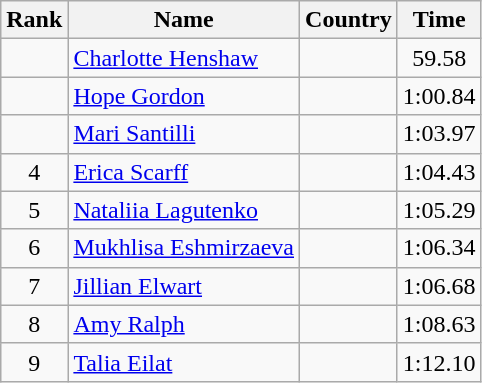<table class="wikitable" style="text-align:center">
<tr>
<th>Rank</th>
<th>Name</th>
<th>Country</th>
<th>Time</th>
</tr>
<tr>
<td></td>
<td align="left"><a href='#'>Charlotte Henshaw</a></td>
<td align="left"></td>
<td>59.58</td>
</tr>
<tr>
<td></td>
<td align="left"><a href='#'>Hope Gordon</a></td>
<td align="left"></td>
<td>1:00.84</td>
</tr>
<tr>
<td></td>
<td align="left"><a href='#'>Mari Santilli</a></td>
<td align="left"></td>
<td>1:03.97</td>
</tr>
<tr>
<td>4</td>
<td align="left"><a href='#'>Erica Scarff</a></td>
<td align="left"></td>
<td>1:04.43</td>
</tr>
<tr>
<td>5</td>
<td align="left"><a href='#'>Nataliia Lagutenko</a></td>
<td align="left"></td>
<td>1:05.29</td>
</tr>
<tr>
<td>6</td>
<td align="left"><a href='#'>Mukhlisa Eshmirzaeva</a></td>
<td align="left"></td>
<td>1:06.34</td>
</tr>
<tr>
<td>7</td>
<td align="left"><a href='#'>Jillian Elwart</a></td>
<td align="left"></td>
<td>1:06.68</td>
</tr>
<tr>
<td>8</td>
<td align="left"><a href='#'>Amy Ralph</a></td>
<td align="left"></td>
<td>1:08.63</td>
</tr>
<tr>
<td>9</td>
<td align="left"><a href='#'>Talia Eilat</a></td>
<td align="left"></td>
<td>1:12.10</td>
</tr>
</table>
